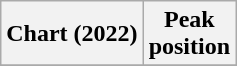<table class="wikitable sortable plainrowheaders" style="text-align:center">
<tr>
<th scope="col">Chart (2022)</th>
<th scope="col">Peak<br>position</th>
</tr>
<tr>
</tr>
</table>
